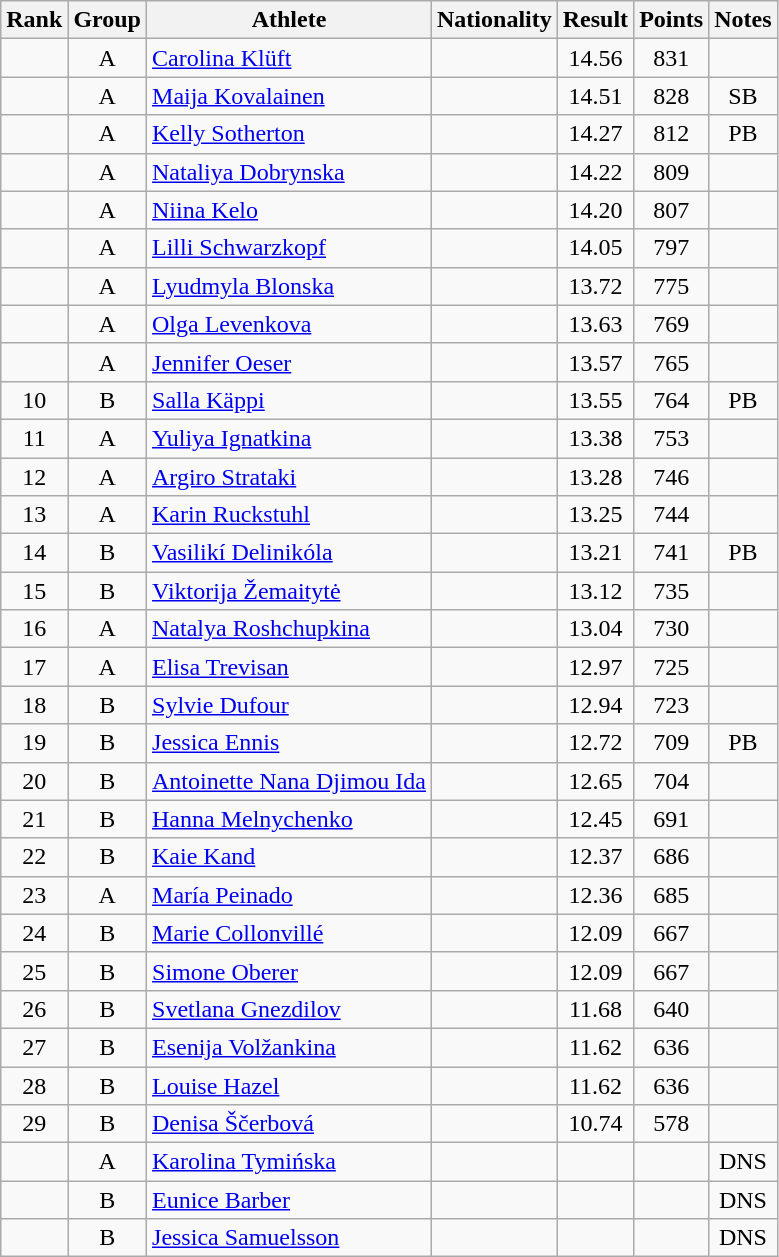<table class="wikitable sortable" style="text-align:center">
<tr>
<th>Rank</th>
<th>Group</th>
<th>Athlete</th>
<th>Nationality</th>
<th>Result</th>
<th>Points</th>
<th>Notes</th>
</tr>
<tr>
<td></td>
<td>A</td>
<td align=left><a href='#'>Carolina Klüft</a></td>
<td align=left></td>
<td>14.56</td>
<td>831</td>
<td></td>
</tr>
<tr>
<td></td>
<td>A</td>
<td align=left><a href='#'>Maija Kovalainen</a></td>
<td align=left></td>
<td>14.51</td>
<td>828</td>
<td>SB</td>
</tr>
<tr>
<td></td>
<td>A</td>
<td align=left><a href='#'>Kelly Sotherton</a></td>
<td align=left></td>
<td>14.27</td>
<td>812</td>
<td>PB</td>
</tr>
<tr>
<td></td>
<td>A</td>
<td align=left><a href='#'>Nataliya Dobrynska</a></td>
<td align=left></td>
<td>14.22</td>
<td>809</td>
<td></td>
</tr>
<tr>
<td></td>
<td>A</td>
<td align=left><a href='#'>Niina Kelo</a></td>
<td align=left></td>
<td>14.20</td>
<td>807</td>
<td></td>
</tr>
<tr>
<td></td>
<td>A</td>
<td align=left><a href='#'>Lilli Schwarzkopf</a></td>
<td align=left></td>
<td>14.05</td>
<td>797</td>
<td></td>
</tr>
<tr>
<td></td>
<td>A</td>
<td align=left><a href='#'>Lyudmyla Blonska</a></td>
<td align=left></td>
<td>13.72</td>
<td>775</td>
<td></td>
</tr>
<tr>
<td></td>
<td>A</td>
<td align=left><a href='#'>Olga Levenkova</a></td>
<td align=left></td>
<td>13.63</td>
<td>769</td>
<td></td>
</tr>
<tr>
<td></td>
<td>A</td>
<td align=left><a href='#'>Jennifer Oeser</a></td>
<td align=left></td>
<td>13.57</td>
<td>765</td>
<td></td>
</tr>
<tr>
<td>10</td>
<td>B</td>
<td align=left><a href='#'>Salla Käppi</a></td>
<td align=left></td>
<td>13.55</td>
<td>764</td>
<td>PB</td>
</tr>
<tr>
<td>11</td>
<td>A</td>
<td align=left><a href='#'>Yuliya Ignatkina</a></td>
<td align=left></td>
<td>13.38</td>
<td>753</td>
<td></td>
</tr>
<tr>
<td>12</td>
<td>A</td>
<td align=left><a href='#'>Argiro Strataki</a></td>
<td align=left></td>
<td>13.28</td>
<td>746</td>
<td></td>
</tr>
<tr>
<td>13</td>
<td>A</td>
<td align=left><a href='#'>Karin Ruckstuhl</a></td>
<td align=left></td>
<td>13.25</td>
<td>744</td>
<td></td>
</tr>
<tr>
<td>14</td>
<td>B</td>
<td align=left><a href='#'>Vasilikí Delinikóla</a></td>
<td align=left></td>
<td>13.21</td>
<td>741</td>
<td>PB</td>
</tr>
<tr>
<td>15</td>
<td>B</td>
<td align=left><a href='#'>Viktorija Žemaitytė</a></td>
<td align=left></td>
<td>13.12</td>
<td>735</td>
<td></td>
</tr>
<tr>
<td>16</td>
<td>A</td>
<td align=left><a href='#'>Natalya Roshchupkina</a></td>
<td align=left></td>
<td>13.04</td>
<td>730</td>
<td></td>
</tr>
<tr>
<td>17</td>
<td>A</td>
<td align=left><a href='#'>Elisa Trevisan</a></td>
<td align=left></td>
<td>12.97</td>
<td>725</td>
<td></td>
</tr>
<tr>
<td>18</td>
<td>B</td>
<td align=left><a href='#'>Sylvie Dufour</a></td>
<td align=left></td>
<td>12.94</td>
<td>723</td>
<td></td>
</tr>
<tr>
<td>19</td>
<td>B</td>
<td align=left><a href='#'>Jessica Ennis</a></td>
<td align=left></td>
<td>12.72</td>
<td>709</td>
<td>PB</td>
</tr>
<tr>
<td>20</td>
<td>B</td>
<td align=left><a href='#'>Antoinette Nana Djimou Ida</a></td>
<td align=left></td>
<td>12.65</td>
<td>704</td>
<td></td>
</tr>
<tr>
<td>21</td>
<td>B</td>
<td align=left><a href='#'>Hanna Melnychenko</a></td>
<td align=left></td>
<td>12.45</td>
<td>691</td>
<td></td>
</tr>
<tr>
<td>22</td>
<td>B</td>
<td align=left><a href='#'>Kaie Kand</a></td>
<td align=left></td>
<td>12.37</td>
<td>686</td>
<td></td>
</tr>
<tr>
<td>23</td>
<td>A</td>
<td align=left><a href='#'>María Peinado</a></td>
<td align=left></td>
<td>12.36</td>
<td>685</td>
<td></td>
</tr>
<tr>
<td>24</td>
<td>B</td>
<td align=left><a href='#'>Marie Collonvillé</a></td>
<td align=left></td>
<td>12.09</td>
<td>667</td>
<td></td>
</tr>
<tr>
<td>25</td>
<td>B</td>
<td align=left><a href='#'>Simone Oberer</a></td>
<td align=left></td>
<td>12.09</td>
<td>667</td>
<td></td>
</tr>
<tr>
<td>26</td>
<td>B</td>
<td align=left><a href='#'>Svetlana Gnezdilov</a></td>
<td align=left></td>
<td>11.68</td>
<td>640</td>
<td></td>
</tr>
<tr>
<td>27</td>
<td>B</td>
<td align=left><a href='#'>Esenija Volžankina</a></td>
<td align=left></td>
<td>11.62</td>
<td>636</td>
<td></td>
</tr>
<tr>
<td>28</td>
<td>B</td>
<td align=left><a href='#'>Louise Hazel</a></td>
<td align=left></td>
<td>11.62</td>
<td>636</td>
<td></td>
</tr>
<tr>
<td>29</td>
<td>B</td>
<td align=left><a href='#'>Denisa Ščerbová</a></td>
<td align=left></td>
<td>10.74</td>
<td>578</td>
<td></td>
</tr>
<tr>
<td></td>
<td>A</td>
<td align=left><a href='#'>Karolina Tymińska</a></td>
<td align=left></td>
<td></td>
<td></td>
<td>DNS</td>
</tr>
<tr>
<td></td>
<td>B</td>
<td align=left><a href='#'>Eunice Barber</a></td>
<td align=left></td>
<td></td>
<td></td>
<td>DNS</td>
</tr>
<tr>
<td></td>
<td>B</td>
<td align=left><a href='#'>Jessica Samuelsson</a></td>
<td align=left></td>
<td></td>
<td></td>
<td>DNS</td>
</tr>
</table>
